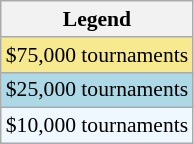<table class="wikitable" style="font-size:90%;">
<tr>
<th>Legend</th>
</tr>
<tr style="background:#f7e98e;">
<td>$75,000 tournaments</td>
</tr>
<tr style="background:lightblue;">
<td>$25,000 tournaments</td>
</tr>
<tr style="background:#f0f8ff;">
<td>$10,000 tournaments</td>
</tr>
</table>
